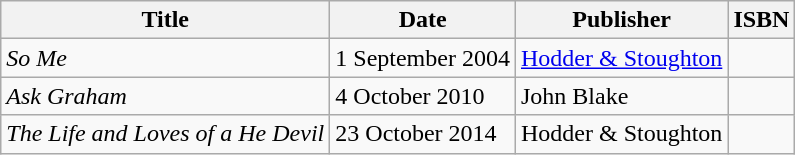<table class="wikitable">
<tr>
<th>Title</th>
<th>Date</th>
<th>Publisher</th>
<th>ISBN</th>
</tr>
<tr>
<td><em>So Me</em></td>
<td>1 September 2004</td>
<td><a href='#'>Hodder & Stoughton</a></td>
<td></td>
</tr>
<tr>
<td><em>Ask Graham</em></td>
<td>4 October 2010</td>
<td>John Blake</td>
<td></td>
</tr>
<tr>
<td><em>The Life and Loves of a He Devil</em></td>
<td>23 October 2014</td>
<td>Hodder & Stoughton</td>
<td></td>
</tr>
</table>
